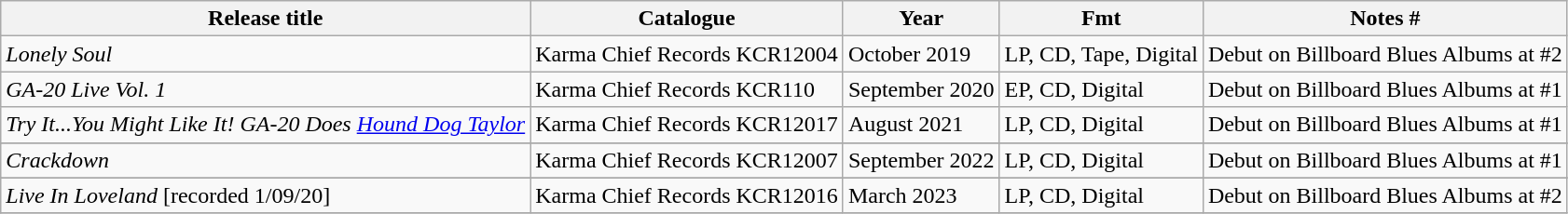<table class="wikitable plainrowheaders sortable">
<tr>
<th scope="col">Release title</th>
<th scope="col">Catalogue</th>
<th scope="col">Year</th>
<th scope="col">Fmt</th>
<th scope="col" class="unsortable">Notes #</th>
</tr>
<tr>
<td><em>Lonely Soul</em></td>
<td>Karma Chief Records KCR12004</td>
<td>October 2019</td>
<td>LP, CD, Tape, Digital</td>
<td>Debut on Billboard Blues Albums at #2</td>
</tr>
<tr>
<td><em>GA-20 Live Vol. 1</em></td>
<td>Karma Chief Records KCR110</td>
<td>September 2020</td>
<td>EP, CD, Digital</td>
<td>Debut on Billboard Blues Albums at #1</td>
</tr>
<tr>
<td><em>Try It...You Might Like It! GA-20 Does <a href='#'>Hound Dog Taylor</a></em></td>
<td>Karma Chief Records KCR12017</td>
<td>August 2021</td>
<td>LP, CD, Digital</td>
<td>Debut on Billboard Blues Albums at #1</td>
</tr>
<tr>
</tr>
<tr>
<td><em>Crackdown</em></td>
<td>Karma Chief Records KCR12007</td>
<td>September 2022</td>
<td>LP, CD, Digital</td>
<td>Debut on Billboard Blues Albums at #1</td>
</tr>
<tr>
</tr>
<tr>
<td><em>Live In Loveland</em> [recorded 1/09/20]</td>
<td>Karma Chief Records KCR12016</td>
<td>March 2023</td>
<td>LP, CD, Digital</td>
<td>Debut on Billboard Blues Albums at #2</td>
</tr>
<tr>
</tr>
</table>
